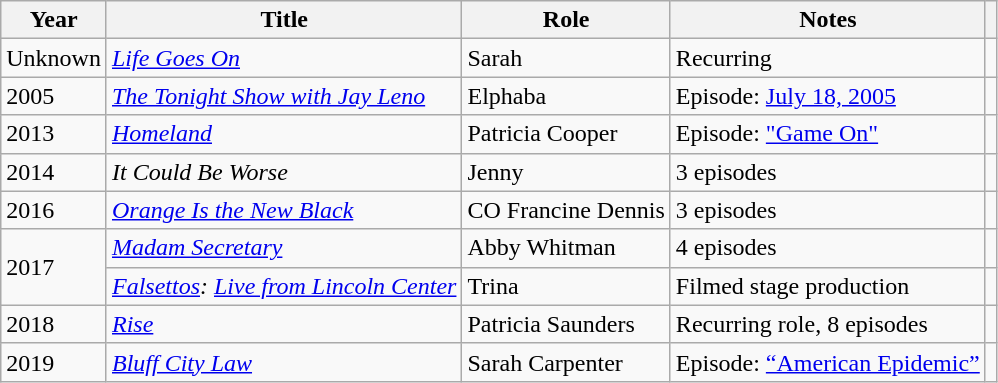<table class="wikitable sortable">
<tr>
<th>Year</th>
<th>Title</th>
<th>Role</th>
<th>Notes</th>
<th></th>
</tr>
<tr>
<td>Unknown</td>
<td><em><a href='#'>Life Goes On</a></em></td>
<td>Sarah</td>
<td>Recurring</td>
<td></td>
</tr>
<tr>
<td>2005</td>
<td><em><a href='#'>The Tonight Show with Jay Leno</a></em></td>
<td>Elphaba</td>
<td>Episode: <a href='#'>July 18, 2005</a></td>
<td></td>
</tr>
<tr>
<td>2013</td>
<td><em><a href='#'>Homeland</a></em></td>
<td>Patricia Cooper</td>
<td>Episode: <a href='#'>"Game On"</a></td>
<td></td>
</tr>
<tr>
<td>2014</td>
<td><em>It Could Be Worse</em></td>
<td>Jenny</td>
<td>3 episodes</td>
<td></td>
</tr>
<tr>
<td>2016</td>
<td><em><a href='#'>Orange Is the New Black</a></em></td>
<td>CO Francine Dennis</td>
<td>3 episodes</td>
<td></td>
</tr>
<tr>
<td rowspan=2>2017</td>
<td><em><a href='#'>Madam Secretary</a></em></td>
<td>Abby Whitman</td>
<td>4 episodes</td>
<td></td>
</tr>
<tr>
<td><em><a href='#'>Falsettos</a>: <a href='#'>Live from Lincoln Center</a></em></td>
<td>Trina</td>
<td>Filmed stage production</td>
<td></td>
</tr>
<tr>
<td>2018</td>
<td><em><a href='#'>Rise</a></em></td>
<td>Patricia Saunders</td>
<td>Recurring role, 8 episodes</td>
<td></td>
</tr>
<tr>
<td>2019</td>
<td><em><a href='#'>Bluff City Law</a></em></td>
<td>Sarah Carpenter</td>
<td>Episode: <a href='#'>“American Epidemic”</a></td>
<td></td>
</tr>
</table>
